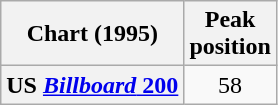<table class="wikitable plainrowheaders" style="text-align:center">
<tr>
<th scope="col">Chart (1995)</th>
<th scope="col">Peak<br>position</th>
</tr>
<tr>
<th scope="row">US <a href='#'><em>Billboard</em> 200</a></th>
<td>58</td>
</tr>
</table>
